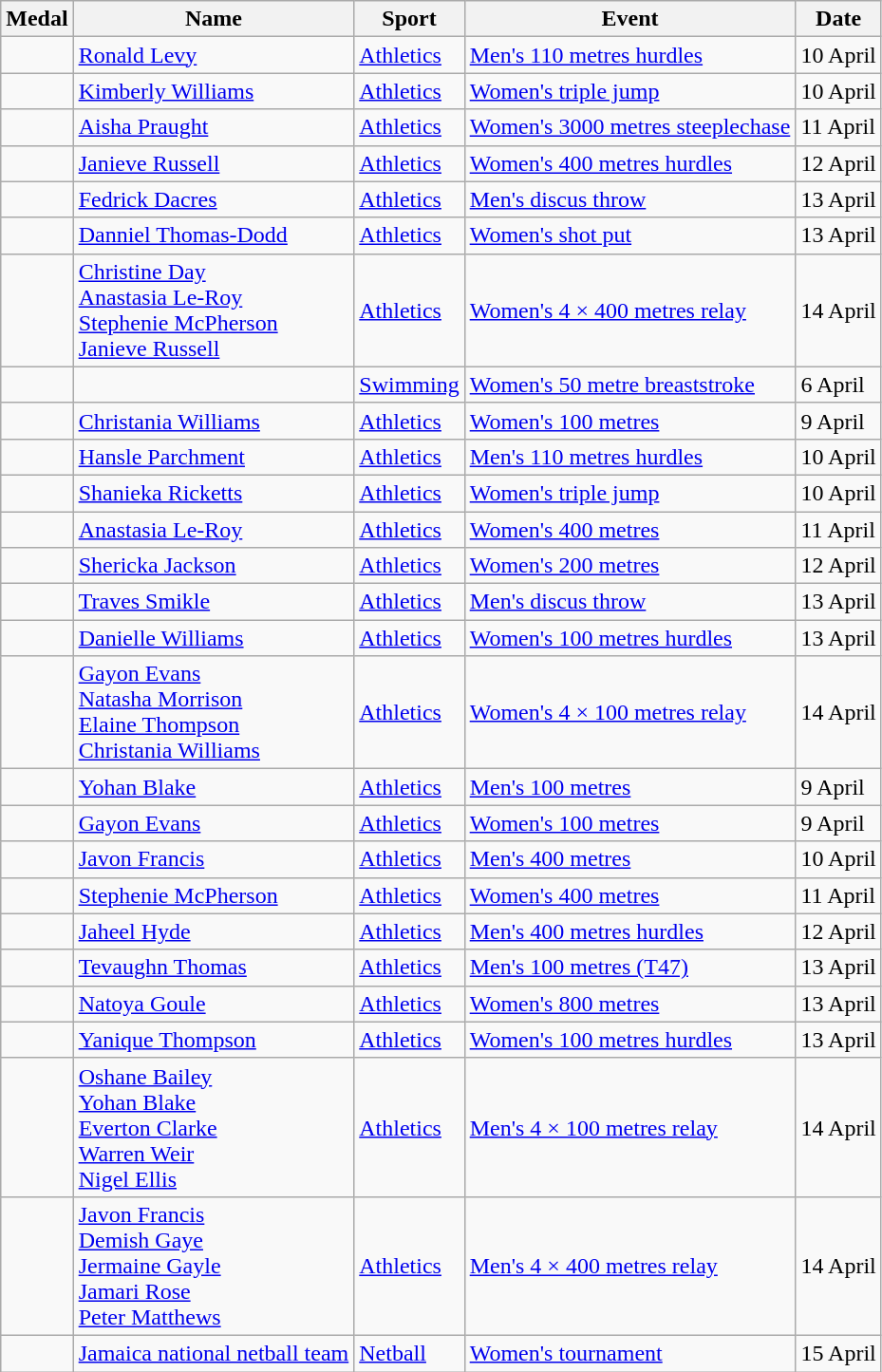<table class="wikitable sortable">
<tr>
<th>Medal</th>
<th>Name</th>
<th>Sport</th>
<th>Event</th>
<th>Date</th>
</tr>
<tr>
<td></td>
<td><a href='#'>Ronald Levy</a></td>
<td><a href='#'>Athletics</a></td>
<td><a href='#'>Men's 110 metres hurdles</a></td>
<td>10 April</td>
</tr>
<tr>
<td></td>
<td><a href='#'>Kimberly Williams</a></td>
<td><a href='#'>Athletics</a></td>
<td><a href='#'>Women's triple jump</a></td>
<td>10 April</td>
</tr>
<tr>
<td></td>
<td><a href='#'>Aisha Praught</a></td>
<td><a href='#'>Athletics</a></td>
<td><a href='#'>Women's 3000 metres steeplechase</a></td>
<td>11 April</td>
</tr>
<tr>
<td></td>
<td><a href='#'>Janieve Russell</a></td>
<td><a href='#'>Athletics</a></td>
<td><a href='#'>Women's 400 metres hurdles</a></td>
<td>12 April</td>
</tr>
<tr>
<td></td>
<td><a href='#'>Fedrick Dacres</a></td>
<td><a href='#'>Athletics</a></td>
<td><a href='#'>Men's discus throw</a></td>
<td>13 April</td>
</tr>
<tr>
<td></td>
<td><a href='#'>Danniel Thomas-Dodd</a></td>
<td><a href='#'>Athletics</a></td>
<td><a href='#'>Women's shot put</a></td>
<td>13 April</td>
</tr>
<tr>
<td></td>
<td><a href='#'>Christine Day</a><br><a href='#'>Anastasia Le-Roy</a><br><a href='#'>Stephenie McPherson</a><br><a href='#'>Janieve Russell</a></td>
<td><a href='#'>Athletics</a></td>
<td><a href='#'>Women's 4 × 400 metres relay</a></td>
<td>14 April</td>
</tr>
<tr>
<td></td>
<td></td>
<td><a href='#'>Swimming</a></td>
<td><a href='#'>Women's 50 metre breaststroke</a></td>
<td>6 April</td>
</tr>
<tr>
<td></td>
<td><a href='#'>Christania Williams</a></td>
<td><a href='#'>Athletics</a></td>
<td><a href='#'>Women's 100 metres</a></td>
<td>9 April</td>
</tr>
<tr>
<td></td>
<td><a href='#'>Hansle Parchment</a></td>
<td><a href='#'>Athletics</a></td>
<td><a href='#'>Men's 110 metres hurdles</a></td>
<td>10 April</td>
</tr>
<tr>
<td></td>
<td><a href='#'>Shanieka Ricketts</a></td>
<td><a href='#'>Athletics</a></td>
<td><a href='#'>Women's triple jump</a></td>
<td>10 April</td>
</tr>
<tr>
<td></td>
<td><a href='#'>Anastasia Le-Roy</a></td>
<td><a href='#'>Athletics</a></td>
<td><a href='#'>Women's 400 metres</a></td>
<td>11 April</td>
</tr>
<tr>
<td></td>
<td><a href='#'>Shericka Jackson</a></td>
<td><a href='#'>Athletics</a></td>
<td><a href='#'>Women's 200 metres</a></td>
<td>12 April</td>
</tr>
<tr>
<td></td>
<td><a href='#'>Traves Smikle</a></td>
<td><a href='#'>Athletics</a></td>
<td><a href='#'>Men's discus throw</a></td>
<td>13 April</td>
</tr>
<tr>
<td></td>
<td><a href='#'>Danielle Williams</a></td>
<td><a href='#'>Athletics</a></td>
<td><a href='#'>Women's 100 metres hurdles</a></td>
<td>13 April</td>
</tr>
<tr>
<td></td>
<td><a href='#'>Gayon Evans</a><br><a href='#'>Natasha Morrison</a><br><a href='#'>Elaine Thompson</a><br><a href='#'>Christania Williams</a></td>
<td><a href='#'>Athletics</a></td>
<td><a href='#'>Women's 4 × 100 metres relay</a></td>
<td>14 April</td>
</tr>
<tr>
<td></td>
<td><a href='#'>Yohan Blake</a></td>
<td><a href='#'>Athletics</a></td>
<td><a href='#'>Men's 100 metres</a></td>
<td>9 April</td>
</tr>
<tr>
<td></td>
<td><a href='#'>Gayon Evans</a></td>
<td><a href='#'>Athletics</a></td>
<td><a href='#'>Women's 100 metres</a></td>
<td>9 April</td>
</tr>
<tr>
<td></td>
<td><a href='#'>Javon Francis</a></td>
<td><a href='#'>Athletics</a></td>
<td><a href='#'>Men's 400 metres</a></td>
<td>10 April</td>
</tr>
<tr>
<td></td>
<td><a href='#'>Stephenie McPherson</a></td>
<td><a href='#'>Athletics</a></td>
<td><a href='#'>Women's 400 metres</a></td>
<td>11 April</td>
</tr>
<tr>
<td></td>
<td><a href='#'>Jaheel Hyde</a></td>
<td><a href='#'>Athletics</a></td>
<td><a href='#'>Men's 400 metres hurdles</a></td>
<td>12 April</td>
</tr>
<tr>
<td></td>
<td><a href='#'>Tevaughn Thomas</a></td>
<td><a href='#'>Athletics</a></td>
<td><a href='#'>Men's 100 metres (T47)</a></td>
<td>13 April</td>
</tr>
<tr>
<td></td>
<td><a href='#'>Natoya Goule</a></td>
<td><a href='#'>Athletics</a></td>
<td><a href='#'>Women's 800 metres</a></td>
<td>13 April</td>
</tr>
<tr>
<td></td>
<td><a href='#'>Yanique Thompson</a></td>
<td><a href='#'>Athletics</a></td>
<td><a href='#'>Women's 100 metres hurdles</a></td>
<td>13 April</td>
</tr>
<tr>
<td></td>
<td><a href='#'>Oshane Bailey</a><br><a href='#'>Yohan Blake</a><br><a href='#'>Everton Clarke</a><br><a href='#'>Warren Weir</a><br><a href='#'>Nigel Ellis</a></td>
<td><a href='#'>Athletics</a></td>
<td><a href='#'>Men's 4 × 100 metres relay</a></td>
<td>14 April</td>
</tr>
<tr>
<td></td>
<td><a href='#'>Javon Francis</a><br><a href='#'>Demish Gaye</a><br><a href='#'>Jermaine Gayle</a><br><a href='#'>Jamari Rose</a><br><a href='#'>Peter Matthews</a></td>
<td><a href='#'>Athletics</a></td>
<td><a href='#'>Men's 4 × 400 metres relay</a></td>
<td>14 April</td>
</tr>
<tr>
<td></td>
<td><a href='#'>Jamaica national netball team</a><br></td>
<td><a href='#'>Netball</a></td>
<td><a href='#'>Women's tournament</a></td>
<td>15 April</td>
</tr>
</table>
